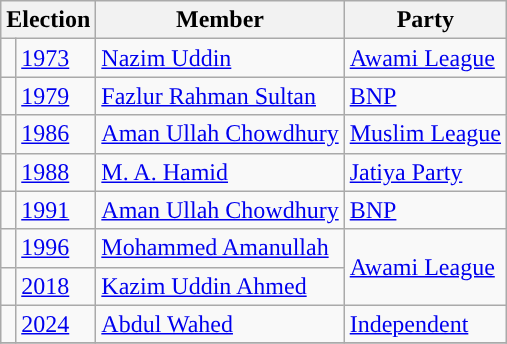<table class="wikitable">
<tr>
<th colspan="2">Election</th>
<th>Member</th>
<th>Party</th>
</tr>
<tr>
<td style="background-color:"></td>
<td><a href='#'>1973</a></td>
<td><a href='#'>Nazim Uddin</a></td>
<td><a href='#'>Awami League</a></td>
</tr>
<tr>
<td style="background-color:"></td>
<td><a href='#'>1979</a></td>
<td><a href='#'>Fazlur Rahman Sultan</a></td>
<td><a href='#'>BNP</a></td>
</tr>
<tr>
<td style="background-color:"></td>
<td><a href='#'>1986</a></td>
<td><a href='#'>Aman Ullah Chowdhury</a></td>
<td><a href='#'>Muslim League</a></td>
</tr>
<tr>
<td style="background-color:"></td>
<td><a href='#'>1988</a></td>
<td><a href='#'>M. A. Hamid</a></td>
<td><a href='#'>Jatiya Party</a></td>
</tr>
<tr>
<td style="background-color:"></td>
<td><a href='#'>1991</a></td>
<td><a href='#'>Aman Ullah Chowdhury</a></td>
<td><a href='#'>BNP</a></td>
</tr>
<tr>
<td style="background-color:"></td>
<td><a href='#'>1996</a></td>
<td><a href='#'>Mohammed Amanullah</a></td>
<td rowspan="2"><a href='#'>Awami League</a></td>
</tr>
<tr>
<td style="background-color:"></td>
<td><a href='#'>2018</a></td>
<td><a href='#'>Kazim Uddin Ahmed</a></td>
</tr>
<tr>
<td style="background-color:"></td>
<td><a href='#'>2024</a></td>
<td><a href='#'>Abdul Wahed</a></td>
<td><a href='#'>Independent</a></td>
</tr>
<tr>
</tr>
</table>
